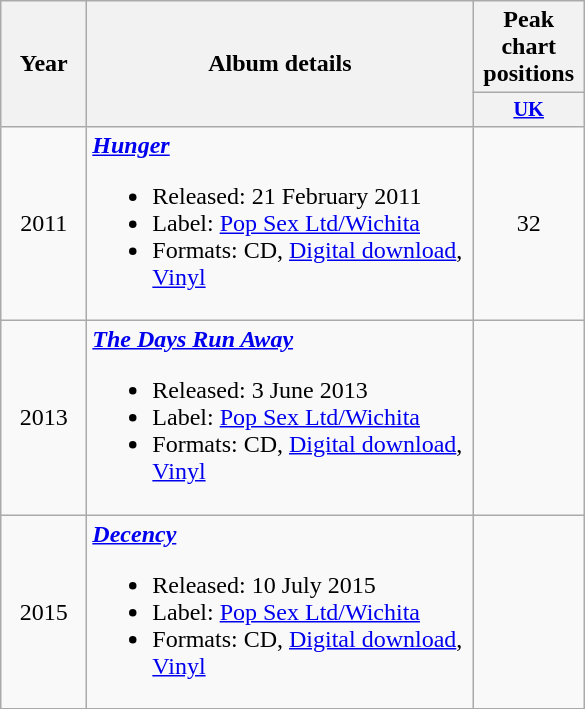<table class="wikitable" style="text-align:center;">
<tr>
<th rowspan="2" width="50">Year</th>
<th style="width:250px;" rowspan="2">Album details</th>
<th>Peak chart positions</th>
</tr>
<tr>
<th style="width:5em;font-size:85%"><a href='#'>UK</a></th>
</tr>
<tr>
<td>2011</td>
<td style="text-align:left;"><strong><em><a href='#'>Hunger</a></em></strong><br><ul><li>Released: 21 February 2011</li><li>Label: <a href='#'>Pop Sex Ltd/Wichita</a></li><li>Formats: CD, <a href='#'>Digital download</a>, <a href='#'>Vinyl</a></li></ul></td>
<td>32</td>
</tr>
<tr>
<td>2013</td>
<td style="text-align:left;"><strong><em><a href='#'>The Days Run Away</a></em></strong><br><ul><li>Released: 3 June 2013</li><li>Label: <a href='#'>Pop Sex Ltd/Wichita</a></li><li>Formats: CD, <a href='#'>Digital download</a>, <a href='#'>Vinyl</a></li></ul></td>
<td></td>
</tr>
<tr>
<td>2015</td>
<td style="text-align:left;"><strong><em><a href='#'>Decency</a></em></strong><br><ul><li>Released: 10 July 2015</li><li>Label: <a href='#'>Pop Sex Ltd/Wichita</a></li><li>Formats: CD, <a href='#'>Digital download</a>, <a href='#'>Vinyl</a></li></ul></td>
<td></td>
</tr>
</table>
